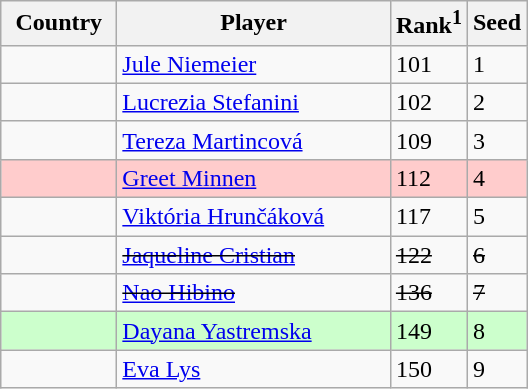<table class="sortable wikitable">
<tr>
<th width="70">Country</th>
<th width="175">Player</th>
<th>Rank<sup>1</sup></th>
<th>Seed</th>
</tr>
<tr>
<td></td>
<td><a href='#'>Jule Niemeier</a></td>
<td>101</td>
<td>1</td>
</tr>
<tr>
<td></td>
<td><a href='#'>Lucrezia Stefanini</a></td>
<td>102</td>
<td>2</td>
</tr>
<tr>
<td></td>
<td><a href='#'>Tereza Martincová</a></td>
<td>109</td>
<td>3</td>
</tr>
<tr style="background:#fcc;">
<td></td>
<td><a href='#'>Greet Minnen</a></td>
<td>112</td>
<td>4</td>
</tr>
<tr>
<td></td>
<td><a href='#'>Viktória Hrunčáková</a></td>
<td>117</td>
<td>5</td>
</tr>
<tr>
<td><s></s></td>
<td><s><a href='#'>Jaqueline Cristian</a></s></td>
<td><s>122</s></td>
<td><s>6</s></td>
</tr>
<tr>
<td><s></s></td>
<td><s><a href='#'>Nao Hibino</a></s></td>
<td><s>136</s></td>
<td><s>7</s></td>
</tr>
<tr style="background:#cfc;">
<td></td>
<td><a href='#'>Dayana Yastremska</a></td>
<td>149</td>
<td>8</td>
</tr>
<tr>
<td></td>
<td><a href='#'>Eva Lys</a></td>
<td>150</td>
<td>9</td>
</tr>
</table>
